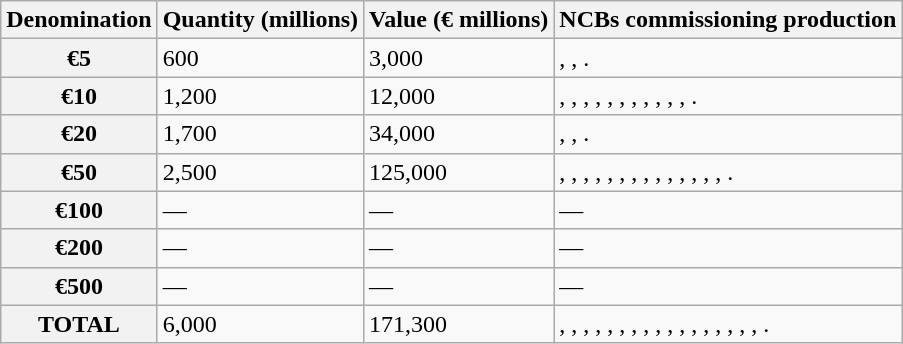<table border="1" class="wikitable">
<tr>
<th>Denomination</th>
<th>Quantity (millions)</th>
<th>Value (€ millions)</th>
<th>NCBs commissioning production</th>
</tr>
<tr>
<th>€5</th>
<td>600</td>
<td>3,000</td>
<td>, , .</td>
</tr>
<tr>
<th>€10</th>
<td>1,200</td>
<td>12,000</td>
<td>, , , , , , , , , , , .</td>
</tr>
<tr>
<th>€20</th>
<td>1,700</td>
<td>34,000</td>
<td>, , .</td>
</tr>
<tr>
<th>€50</th>
<td>2,500</td>
<td>125,000</td>
<td>, , , , , , , , , , , , , , .</td>
</tr>
<tr>
<th>€100</th>
<td>—</td>
<td>—</td>
<td>—</td>
</tr>
<tr>
<th>€200</th>
<td>—</td>
<td>—</td>
<td>—</td>
</tr>
<tr>
<th>€500</th>
<td>—</td>
<td>—</td>
<td>—</td>
</tr>
<tr>
<th>TOTAL</th>
<td>6,000</td>
<td>171,300</td>
<td>, , , , , , , , , , , , , , , , , .</td>
</tr>
</table>
